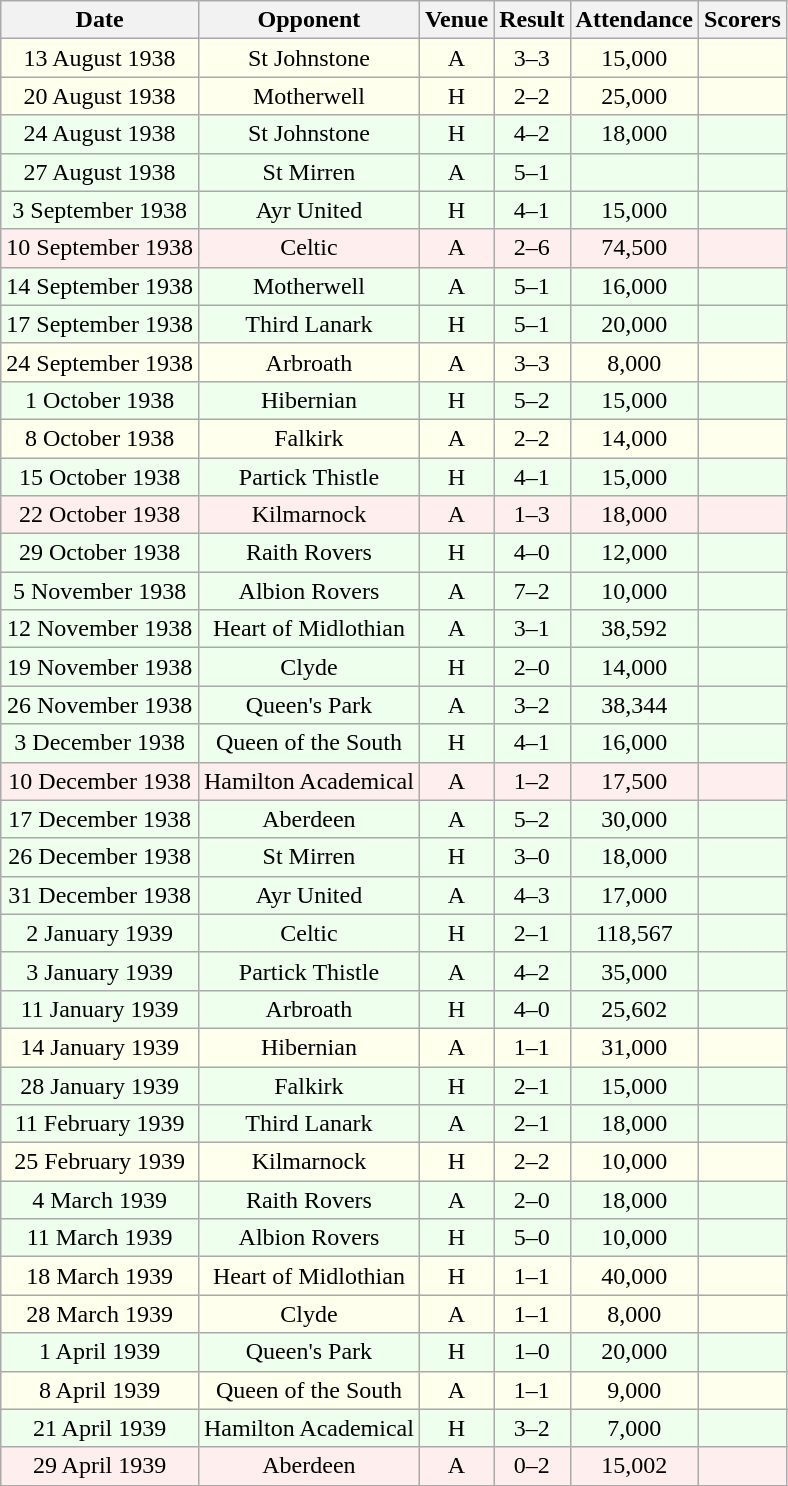<table class="wikitable sortable" style="font-size:100%; text-align:center">
<tr>
<th>Date</th>
<th>Opponent</th>
<th>Venue</th>
<th>Result</th>
<th>Attendance</th>
<th>Scorers</th>
</tr>
<tr bgcolor = "#FFFFEE">
<td>13 August 1938</td>
<td>St Johnstone</td>
<td>A</td>
<td>3–3</td>
<td>15,000</td>
<td></td>
</tr>
<tr bgcolor = "#FFFFEE">
<td>20 August 1938</td>
<td>Motherwell</td>
<td>H</td>
<td>2–2</td>
<td>25,000</td>
<td></td>
</tr>
<tr bgcolor = "#EEFFEE">
<td>24 August 1938</td>
<td>St Johnstone</td>
<td>H</td>
<td>4–2</td>
<td>18,000</td>
<td></td>
</tr>
<tr bgcolor = "#EEFFEE">
<td>27 August 1938</td>
<td>St Mirren</td>
<td>A</td>
<td>5–1</td>
<td></td>
<td></td>
</tr>
<tr bgcolor = "#EEFFEE">
<td>3 September 1938</td>
<td>Ayr United</td>
<td>H</td>
<td>4–1</td>
<td>15,000</td>
<td></td>
</tr>
<tr bgcolor = "#FFEEEE">
<td>10 September 1938</td>
<td>Celtic</td>
<td>A</td>
<td>2–6</td>
<td>74,500</td>
<td></td>
</tr>
<tr bgcolor = "#EEFFEE">
<td>14 September 1938</td>
<td>Motherwell</td>
<td>A</td>
<td>5–1</td>
<td>16,000</td>
<td></td>
</tr>
<tr bgcolor = "#EEFFEE">
<td>17 September 1938</td>
<td>Third Lanark</td>
<td>H</td>
<td>5–1</td>
<td>20,000</td>
<td></td>
</tr>
<tr bgcolor = "#FFFFEE">
<td>24 September 1938</td>
<td>Arbroath</td>
<td>A</td>
<td>3–3</td>
<td>8,000</td>
<td></td>
</tr>
<tr bgcolor = "#EEFFEE">
<td>1 October 1938</td>
<td>Hibernian</td>
<td>H</td>
<td>5–2</td>
<td>15,000</td>
<td></td>
</tr>
<tr bgcolor = "#FFFFEE">
<td>8 October 1938</td>
<td>Falkirk</td>
<td>A</td>
<td>2–2</td>
<td>14,000</td>
<td></td>
</tr>
<tr bgcolor = "#EEFFEE">
<td>15 October 1938</td>
<td>Partick Thistle</td>
<td>H</td>
<td>4–1</td>
<td>15,000</td>
<td></td>
</tr>
<tr bgcolor = "#FFEEEE">
<td>22 October 1938</td>
<td>Kilmarnock</td>
<td>A</td>
<td>1–3</td>
<td>18,000</td>
<td></td>
</tr>
<tr bgcolor = "#EEFFEE">
<td>29 October 1938</td>
<td>Raith Rovers</td>
<td>H</td>
<td>4–0</td>
<td>12,000</td>
<td></td>
</tr>
<tr bgcolor = "#EEFFEE">
<td>5 November 1938</td>
<td>Albion Rovers</td>
<td>A</td>
<td>7–2</td>
<td>10,000</td>
<td></td>
</tr>
<tr bgcolor = "#EEFFEE">
<td>12 November 1938</td>
<td>Heart of Midlothian</td>
<td>A</td>
<td>3–1</td>
<td>38,592</td>
<td></td>
</tr>
<tr bgcolor = "#EEFFEE">
<td>19 November 1938</td>
<td>Clyde</td>
<td>H</td>
<td>2–0</td>
<td>14,000</td>
<td></td>
</tr>
<tr bgcolor = "#EEFFEE">
<td>26 November 1938</td>
<td>Queen's Park</td>
<td>A</td>
<td>3–2</td>
<td>38,344</td>
<td></td>
</tr>
<tr bgcolor = "#EEFFEE">
<td>3 December 1938</td>
<td>Queen of the South</td>
<td>H</td>
<td>4–1</td>
<td>16,000</td>
<td></td>
</tr>
<tr bgcolor = "#FFEEEE">
<td>10 December 1938</td>
<td>Hamilton Academical</td>
<td>A</td>
<td>1–2</td>
<td>17,500</td>
<td></td>
</tr>
<tr bgcolor = "#EEFFEE">
<td>17 December 1938</td>
<td>Aberdeen</td>
<td>A</td>
<td>5–2</td>
<td>30,000</td>
<td></td>
</tr>
<tr bgcolor = "#EEFFEE">
<td>26 December 1938</td>
<td>St Mirren</td>
<td>H</td>
<td>3–0</td>
<td>18,000</td>
<td></td>
</tr>
<tr bgcolor = "#EEFFEE">
<td>31 December 1938</td>
<td>Ayr United</td>
<td>A</td>
<td>4–3</td>
<td>17,000</td>
<td></td>
</tr>
<tr bgcolor = "#EEFFEE">
<td>2 January 1939</td>
<td>Celtic</td>
<td>H</td>
<td>2–1</td>
<td>118,567</td>
<td></td>
</tr>
<tr bgcolor = "#EEFFEE">
<td>3 January 1939</td>
<td>Partick Thistle</td>
<td>A</td>
<td>4–2</td>
<td>35,000</td>
<td></td>
</tr>
<tr bgcolor = "#EEFFEE">
<td>11 January 1939</td>
<td>Arbroath</td>
<td>H</td>
<td>4–0</td>
<td>25,602</td>
<td></td>
</tr>
<tr bgcolor = "#FFFFEE">
<td>14 January 1939</td>
<td>Hibernian</td>
<td>A</td>
<td>1–1</td>
<td>31,000</td>
<td></td>
</tr>
<tr bgcolor = "#EEFFEE">
<td>28 January 1939</td>
<td>Falkirk</td>
<td>H</td>
<td>2–1</td>
<td>15,000</td>
<td></td>
</tr>
<tr bgcolor = "#EEFFEE">
<td>11 February 1939</td>
<td>Third Lanark</td>
<td>A</td>
<td>2–1</td>
<td>18,000</td>
<td></td>
</tr>
<tr bgcolor = "#FFFFEE">
<td>25 February 1939</td>
<td>Kilmarnock</td>
<td>H</td>
<td>2–2</td>
<td>10,000</td>
<td></td>
</tr>
<tr bgcolor = "#EEFFEE">
<td>4 March 1939</td>
<td>Raith Rovers</td>
<td>A</td>
<td>2–0</td>
<td>18,000</td>
<td></td>
</tr>
<tr bgcolor = "#EEFFEE">
<td>11 March 1939</td>
<td>Albion Rovers</td>
<td>H</td>
<td>5–0</td>
<td>10,000</td>
<td></td>
</tr>
<tr bgcolor = "#FFFFEE">
<td>18 March 1939</td>
<td>Heart of Midlothian</td>
<td>H</td>
<td>1–1</td>
<td>40,000</td>
<td></td>
</tr>
<tr bgcolor = "#FFFFEE">
<td>28 March 1939</td>
<td>Clyde</td>
<td>A</td>
<td>1–1</td>
<td>8,000</td>
<td></td>
</tr>
<tr bgcolor = "#EEFFEE">
<td>1 April 1939</td>
<td>Queen's Park</td>
<td>H</td>
<td>1–0</td>
<td>20,000</td>
<td></td>
</tr>
<tr bgcolor = "#FFFFEE">
<td>8 April 1939</td>
<td>Queen of the South</td>
<td>A</td>
<td>1–1</td>
<td>9,000</td>
<td></td>
</tr>
<tr bgcolor = "#EEFFEE">
<td>21 April 1939</td>
<td>Hamilton Academical</td>
<td>H</td>
<td>3–2</td>
<td>7,000</td>
<td></td>
</tr>
<tr bgcolor = "#FFEEEE">
<td>29 April 1939</td>
<td>Aberdeen</td>
<td>A</td>
<td>0–2</td>
<td>15,002</td>
<td></td>
</tr>
</table>
